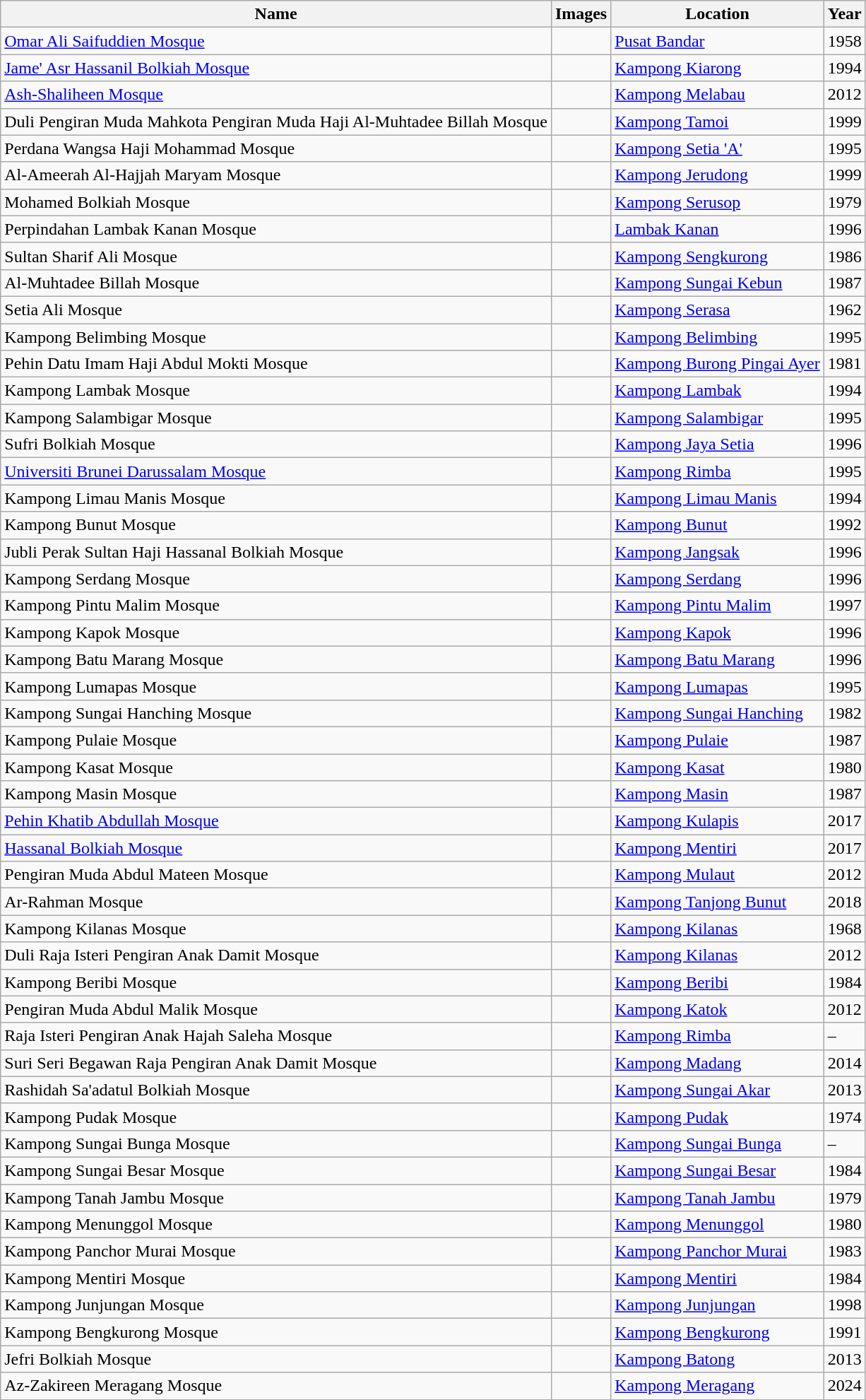<table class="wikitable sortable">
<tr>
<th>Name</th>
<th>Images</th>
<th>Location</th>
<th>Year</th>
</tr>
<tr>
<td><a href='#'>Omar Ali Saifuddien Mosque</a></td>
<td></td>
<td><a href='#'>Pusat Bandar</a></td>
<td>1958</td>
</tr>
<tr>
<td><a href='#'>Jame' Asr Hassanil Bolkiah Mosque</a></td>
<td></td>
<td><a href='#'>Kampong Kiarong</a></td>
<td>1994</td>
</tr>
<tr>
<td><a href='#'>Ash-Shaliheen Mosque</a></td>
<td></td>
<td><a href='#'>Kampong Melabau</a></td>
<td>2012</td>
</tr>
<tr>
<td>Duli Pengiran Muda Mahkota Pengiran Muda Haji Al-Muhtadee Billah Mosque</td>
<td></td>
<td><a href='#'>Kampong Tamoi</a></td>
<td>1999</td>
</tr>
<tr>
<td>Perdana Wangsa Haji Mohammad Mosque</td>
<td></td>
<td><a href='#'>Kampong Setia 'A'</a></td>
<td>1995</td>
</tr>
<tr>
<td>Al-Ameerah Al-Hajjah Maryam Mosque</td>
<td></td>
<td><a href='#'>Kampong Jerudong</a></td>
<td>1999</td>
</tr>
<tr>
<td>Mohamed Bolkiah Mosque</td>
<td></td>
<td><a href='#'>Kampong Serusop</a></td>
<td>1979</td>
</tr>
<tr>
<td>Perpindahan Lambak Kanan Mosque</td>
<td></td>
<td><a href='#'>Lambak Kanan</a></td>
<td>1996</td>
</tr>
<tr>
<td>Sultan Sharif Ali Mosque</td>
<td></td>
<td><a href='#'>Kampong Sengkurong</a></td>
<td>1986</td>
</tr>
<tr>
<td>Al-Muhtadee Billah Mosque</td>
<td></td>
<td><a href='#'>Kampong Sungai Kebun</a></td>
<td>1987</td>
</tr>
<tr>
<td>Setia Ali Mosque</td>
<td></td>
<td><a href='#'>Kampong Serasa</a></td>
<td>1962</td>
</tr>
<tr>
<td>Kampong Belimbing Mosque</td>
<td></td>
<td><a href='#'>Kampong Belimbing</a></td>
<td>1995</td>
</tr>
<tr>
<td>Pehin Datu Imam Haji Abdul Mokti Mosque</td>
<td></td>
<td><a href='#'>Kampong Burong Pingai Ayer</a></td>
<td>1981</td>
</tr>
<tr>
<td>Kampong Lambak Mosque</td>
<td></td>
<td><a href='#'>Kampong Lambak</a></td>
<td>1994</td>
</tr>
<tr>
<td>Kampong Salambigar Mosque</td>
<td></td>
<td><a href='#'>Kampong Salambigar</a></td>
<td>1995</td>
</tr>
<tr>
<td>Sufri Bolkiah Mosque</td>
<td></td>
<td><a href='#'>Kampong Jaya Setia</a></td>
<td>1996</td>
</tr>
<tr>
<td><a href='#'>Universiti Brunei Darussalam Mosque</a></td>
<td></td>
<td><a href='#'>Kampong Rimba</a></td>
<td>1995</td>
</tr>
<tr>
<td>Kampong Limau Manis Mosque</td>
<td></td>
<td><a href='#'>Kampong Limau Manis</a></td>
<td>1994</td>
</tr>
<tr>
<td>Kampong Bunut Mosque</td>
<td></td>
<td><a href='#'>Kampong Bunut</a></td>
<td>1992</td>
</tr>
<tr>
<td>Jubli Perak Sultan Haji Hassanal Bolkiah Mosque</td>
<td></td>
<td><a href='#'>Kampong Jangsak</a></td>
<td>1996</td>
</tr>
<tr>
<td>Kampong Serdang Mosque</td>
<td></td>
<td><a href='#'>Kampong Serdang</a></td>
<td>1996</td>
</tr>
<tr>
<td>Kampong Pintu Malim Mosque</td>
<td></td>
<td><a href='#'>Kampong Pintu Malim</a></td>
<td>1997</td>
</tr>
<tr>
<td>Kampong Kapok Mosque</td>
<td></td>
<td><a href='#'>Kampong Kapok</a></td>
<td>1996</td>
</tr>
<tr>
<td>Kampong Batu Marang Mosque</td>
<td></td>
<td><a href='#'>Kampong Batu Marang</a></td>
<td>1996</td>
</tr>
<tr>
<td>Kampong Lumapas Mosque</td>
<td></td>
<td><a href='#'>Kampong Lumapas</a></td>
<td>1995</td>
</tr>
<tr>
<td>Kampong Sungai Hanching Mosque</td>
<td></td>
<td><a href='#'>Kampong Sungai Hanching</a></td>
<td>1982</td>
</tr>
<tr>
<td>Kampong Pulaie Mosque</td>
<td></td>
<td><a href='#'>Kampong Pulaie</a></td>
<td>1987</td>
</tr>
<tr>
<td>Kampong Kasat Mosque</td>
<td></td>
<td><a href='#'>Kampong Kasat</a></td>
<td>1980</td>
</tr>
<tr>
<td>Kampong Masin Mosque</td>
<td></td>
<td><a href='#'>Kampong Masin</a></td>
<td>1987</td>
</tr>
<tr>
<td><a href='#'>Pehin Khatib Abdullah Mosque</a></td>
<td></td>
<td><a href='#'>Kampong Kulapis</a></td>
<td>2017</td>
</tr>
<tr>
<td><a href='#'>Hassanal Bolkiah Mosque</a></td>
<td></td>
<td><a href='#'>Kampong Mentiri</a></td>
<td>2017</td>
</tr>
<tr>
<td>Pengiran Muda Abdul Mateen Mosque</td>
<td></td>
<td><a href='#'>Kampong Mulaut</a></td>
<td>2012</td>
</tr>
<tr>
<td>Ar-Rahman Mosque</td>
<td></td>
<td><a href='#'>Kampong Tanjong Bunut</a></td>
<td>2018</td>
</tr>
<tr>
<td>Kampong Kilanas Mosque</td>
<td></td>
<td><a href='#'>Kampong Kilanas</a></td>
<td>1968</td>
</tr>
<tr>
<td>Duli Raja Isteri Pengiran Anak Damit Mosque</td>
<td></td>
<td><a href='#'>Kampong Kilanas</a></td>
<td>2012</td>
</tr>
<tr>
<td>Kampong Beribi Mosque</td>
<td></td>
<td><a href='#'>Kampong Beribi</a></td>
<td>1984</td>
</tr>
<tr>
<td>Pengiran Muda Abdul Malik Mosque</td>
<td></td>
<td><a href='#'>Kampong Katok</a></td>
<td>2012</td>
</tr>
<tr>
<td>Raja Isteri Pengiran Anak Hajah Saleha Mosque</td>
<td></td>
<td><a href='#'>Kampong Rimba</a></td>
<td>–</td>
</tr>
<tr>
<td>Suri Seri Begawan Raja Pengiran Anak Damit Mosque</td>
<td></td>
<td><a href='#'>Kampong Madang</a></td>
<td>2014</td>
</tr>
<tr>
<td>Rashidah Sa'adatul Bolkiah Mosque</td>
<td></td>
<td><a href='#'>Kampong Sungai Akar</a></td>
<td>2013</td>
</tr>
<tr>
<td>Kampong Pudak Mosque</td>
<td></td>
<td><a href='#'>Kampong Pudak</a></td>
<td>1974</td>
</tr>
<tr>
<td>Kampong Sungai Bunga Mosque</td>
<td></td>
<td><a href='#'>Kampong Sungai Bunga</a></td>
<td>–</td>
</tr>
<tr>
<td>Kampong Sungai Besar Mosque</td>
<td></td>
<td><a href='#'>Kampong Sungai Besar</a></td>
<td>1984</td>
</tr>
<tr>
<td>Kampong Tanah Jambu Mosque</td>
<td></td>
<td><a href='#'>Kampong Tanah Jambu</a></td>
<td>1979</td>
</tr>
<tr>
<td>Kampong Menunggol Mosque</td>
<td></td>
<td><a href='#'>Kampong Menunggol</a></td>
<td>1980</td>
</tr>
<tr>
<td>Kampong Panchor Murai Mosque</td>
<td></td>
<td><a href='#'>Kampong Panchor Murai</a></td>
<td>1983</td>
</tr>
<tr>
<td>Kampong Mentiri Mosque</td>
<td></td>
<td><a href='#'>Kampong Mentiri</a></td>
<td>1984</td>
</tr>
<tr>
<td>Kampong Junjungan Mosque</td>
<td></td>
<td><a href='#'>Kampong Junjungan</a></td>
<td>1998</td>
</tr>
<tr>
<td>Kampong Bengkurong Mosque</td>
<td></td>
<td><a href='#'>Kampong Bengkurong</a></td>
<td>1991</td>
</tr>
<tr>
<td>Jefri Bolkiah Mosque</td>
<td></td>
<td><a href='#'>Kampong Batong</a></td>
<td>2013</td>
</tr>
<tr>
<td>Az-Zakireen Meragang Mosque</td>
<td></td>
<td><a href='#'>Kampong Meragang</a></td>
<td>2024</td>
</tr>
</table>
